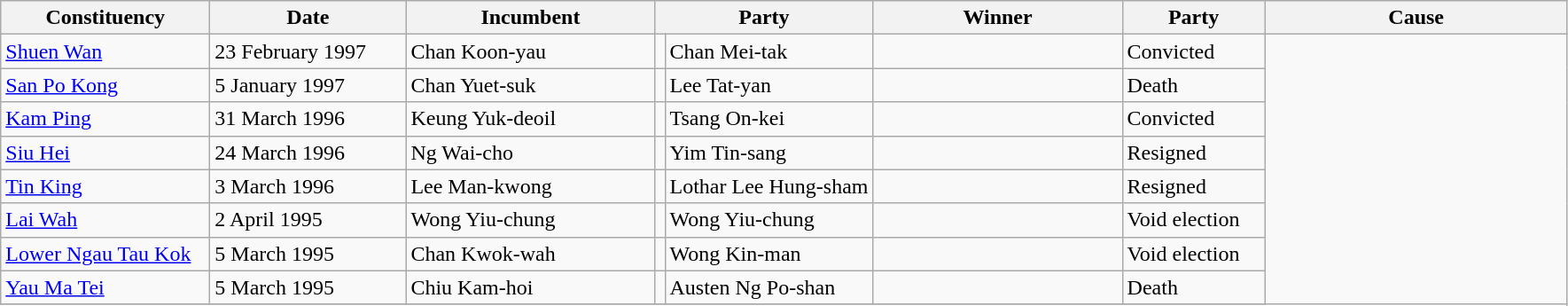<table class="wikitable">
<tr>
<th width=150px>Constituency</th>
<th width="140px">Date</th>
<th width=180px>Incumbent</th>
<th width=100px colspan=2>Party</th>
<th width=180px>Winner</th>
<th width=100px colspan=2>Party</th>
<th width=220px>Cause</th>
</tr>
<tr>
<td><a href='#'>Shuen Wan</a></td>
<td>23 February 1997</td>
<td>Chan Koon-yau</td>
<td></td>
<td>Chan Mei-tak</td>
<td></td>
<td>Convicted</td>
</tr>
<tr>
<td><a href='#'>San Po Kong</a></td>
<td>5 January 1997</td>
<td>Chan Yuet-suk</td>
<td></td>
<td>Lee Tat-yan</td>
<td></td>
<td>Death</td>
</tr>
<tr>
<td><a href='#'>Kam Ping</a></td>
<td>31 March 1996</td>
<td>Keung Yuk-deoil</td>
<td></td>
<td>Tsang On-kei</td>
<td></td>
<td>Convicted</td>
</tr>
<tr>
<td><a href='#'>Siu Hei</a></td>
<td>24 March 1996</td>
<td>Ng Wai-cho</td>
<td></td>
<td>Yim Tin-sang</td>
<td></td>
<td>Resigned</td>
</tr>
<tr>
<td><a href='#'>Tin King</a></td>
<td>3 March 1996</td>
<td>Lee Man-kwong</td>
<td></td>
<td>Lothar Lee Hung-sham</td>
<td></td>
<td>Resigned</td>
</tr>
<tr>
<td><a href='#'>Lai Wah</a></td>
<td>2 April 1995</td>
<td>Wong Yiu-chung</td>
<td></td>
<td>Wong Yiu-chung</td>
<td></td>
<td>Void election</td>
</tr>
<tr>
<td><a href='#'>Lower Ngau Tau Kok</a></td>
<td>5 March 1995</td>
<td>Chan Kwok-wah</td>
<td></td>
<td>Wong Kin-man</td>
<td></td>
<td>Void election</td>
</tr>
<tr>
<td><a href='#'>Yau Ma Tei</a></td>
<td>5 March 1995</td>
<td>Chiu Kam-hoi</td>
<td></td>
<td>Austen Ng Po-shan</td>
<td></td>
<td>Death</td>
</tr>
<tr>
</tr>
</table>
